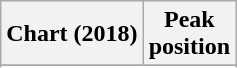<table class="wikitable sortable plainrowheaders" style="text-align:center">
<tr>
<th scope="col">Chart (2018)</th>
<th scope="col">Peak<br> position</th>
</tr>
<tr>
</tr>
<tr>
</tr>
<tr>
</tr>
<tr>
</tr>
</table>
